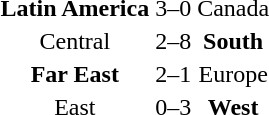<table>
<tr>
<td align=center><strong>Latin America</strong></td>
<td align=center>3–0</td>
<td align=center>Canada</td>
</tr>
<tr>
<td align=center>Central</td>
<td align=center>2–8</td>
<td align=center><strong>South</strong></td>
</tr>
<tr>
<td align=center><strong>Far East</strong></td>
<td align=center>2–1</td>
<td align=center>Europe</td>
</tr>
<tr>
<td align=center>East</td>
<td align=center>0–3</td>
<td align=center><strong>West</strong></td>
</tr>
</table>
